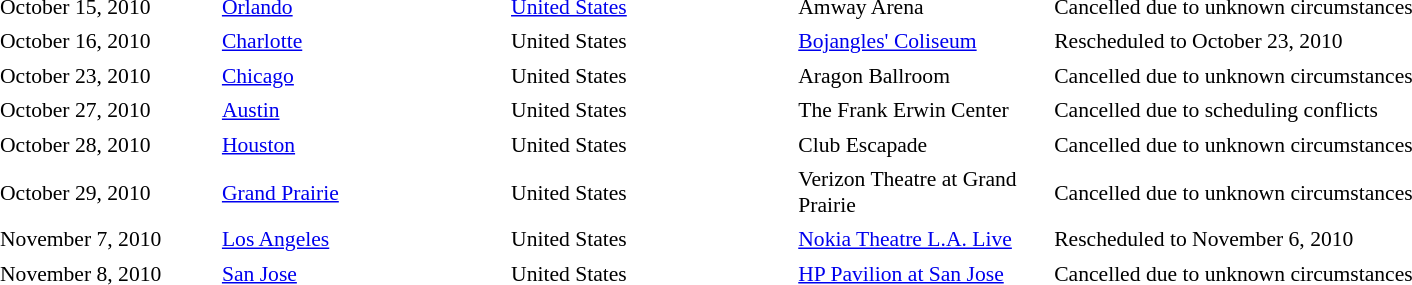<table cellpadding="2" style="border: 0px solid darkgray; font-size:90%">
<tr>
<th width="150"></th>
<th width="200"></th>
<th width="200"></th>
<th width="175"></th>
<th width="600"></th>
</tr>
<tr border="0">
<td>October 15, 2010</td>
<td><a href='#'>Orlando</a></td>
<td><a href='#'>United States</a></td>
<td>Amway Arena</td>
<td>Cancelled due to unknown circumstances</td>
</tr>
<tr>
<td>October 16, 2010</td>
<td><a href='#'>Charlotte</a></td>
<td>United States</td>
<td><a href='#'>Bojangles' Coliseum</a></td>
<td>Rescheduled to October 23, 2010</td>
</tr>
<tr>
<td>October 23, 2010</td>
<td><a href='#'>Chicago</a></td>
<td>United States</td>
<td>Aragon Ballroom</td>
<td>Cancelled due to unknown circumstances</td>
</tr>
<tr>
<td>October 27, 2010</td>
<td><a href='#'>Austin</a></td>
<td>United States</td>
<td>The Frank Erwin Center</td>
<td>Cancelled due to scheduling conflicts</td>
</tr>
<tr>
<td>October 28, 2010</td>
<td><a href='#'>Houston</a></td>
<td>United States</td>
<td>Club Escapade</td>
<td>Cancelled due to unknown circumstances</td>
</tr>
<tr>
<td>October 29, 2010</td>
<td><a href='#'>Grand Prairie</a></td>
<td>United States</td>
<td>Verizon Theatre at Grand Prairie</td>
<td>Cancelled due to unknown circumstances</td>
</tr>
<tr>
<td>November 7, 2010</td>
<td><a href='#'>Los Angeles</a></td>
<td>United States</td>
<td><a href='#'>Nokia Theatre L.A. Live</a></td>
<td>Rescheduled to November 6, 2010</td>
</tr>
<tr>
<td>November 8, 2010</td>
<td><a href='#'>San Jose</a></td>
<td>United States</td>
<td><a href='#'>HP Pavilion at San Jose</a></td>
<td>Cancelled due to unknown circumstances</td>
</tr>
</table>
